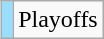<table class="wikitable" style="text-align:center;margin-left:1em;float:right">
<tr>
<td bgcolor=#97DEFF></td>
<td>Playoffs</td>
</tr>
</table>
